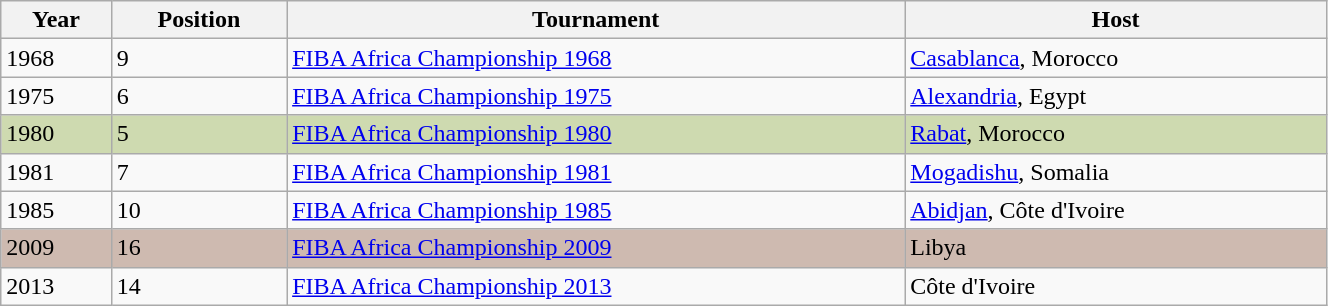<table class="wikitable" width=70%>
<tr>
<th>Year</th>
<th>Position</th>
<th>Tournament</th>
<th>Host</th>
</tr>
<tr valign="top" bgcolor=>
<td>1968</td>
<td>9</td>
<td><a href='#'>FIBA Africa Championship 1968</a></td>
<td><a href='#'>Casablanca</a>, Morocco</td>
</tr>
<tr valign="top" bgcolor=>
<td>1975</td>
<td>6</td>
<td><a href='#'>FIBA Africa Championship 1975</a></td>
<td><a href='#'>Alexandria</a>, Egypt</td>
</tr>
<tr valign="top" bgcolor="#CEDAB0">
<td>1980</td>
<td>5</td>
<td><a href='#'>FIBA Africa Championship 1980</a></td>
<td><a href='#'>Rabat</a>, Morocco</td>
</tr>
<tr valign="top" bgcolor=>
<td>1981</td>
<td>7</td>
<td><a href='#'>FIBA Africa Championship 1981</a></td>
<td><a href='#'>Mogadishu</a>, Somalia</td>
</tr>
<tr valign="top" bgcolor=>
<td>1985</td>
<td>10</td>
<td><a href='#'>FIBA Africa Championship 1985</a></td>
<td><a href='#'>Abidjan</a>, Côte d'Ivoire</td>
</tr>
<tr valign="top" bgcolor="#CEBAB0">
<td>2009</td>
<td>16</td>
<td><a href='#'>FIBA Africa Championship 2009</a></td>
<td>Libya</td>
</tr>
<tr valign="top" bgcolor=>
<td>2013</td>
<td>14</td>
<td><a href='#'>FIBA Africa Championship 2013</a></td>
<td>Côte d'Ivoire</td>
</tr>
</table>
